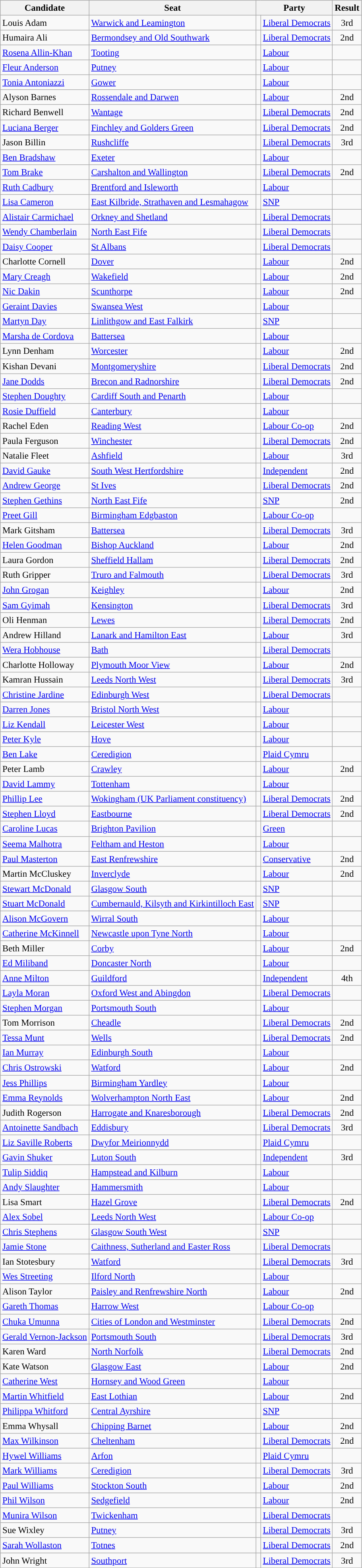<table class="wikitable sortable" style="font-size:95%;">
<tr>
<th scope="col">Candidate</th>
<th scope="col">Seat</th>
<th colspan="2" scope="col">Party</th>
<th scope="col">Result</th>
</tr>
<tr>
<td>Louis Adam</td>
<td><a href='#'>Warwick and Leamington</a></td>
<td width="1" style="color:inherit;background:"></td>
<td><a href='#'>Liberal Democrats</a></td>
<td align=center>3rd</td>
</tr>
<tr>
<td>Humaira Ali</td>
<td><a href='#'>Bermondsey and Old Southwark</a></td>
<td width="1" style="color:inherit;background:"></td>
<td><a href='#'>Liberal Democrats</a></td>
<td align=center>2nd</td>
</tr>
<tr>
<td><a href='#'>Rosena Allin-Khan</a></td>
<td><a href='#'>Tooting</a></td>
<td width="1" style="color:inherit;background:"></td>
<td><a href='#'>Labour</a></td>
<td align=center></td>
</tr>
<tr>
<td><a href='#'>Fleur Anderson</a></td>
<td><a href='#'>Putney</a></td>
<td width="1" style="color:inherit;background:"></td>
<td><a href='#'>Labour</a></td>
<td align=center></td>
</tr>
<tr>
<td><a href='#'>Tonia Antoniazzi</a></td>
<td><a href='#'>Gower</a></td>
<td width="1" style="color:inherit;background:"></td>
<td><a href='#'>Labour</a></td>
<td align=center></td>
</tr>
<tr>
<td>Alyson Barnes</td>
<td><a href='#'>Rossendale and Darwen</a></td>
<td width="1" style="color:inherit;background:"></td>
<td><a href='#'>Labour</a></td>
<td align=center>2nd</td>
</tr>
<tr>
<td>Richard Benwell</td>
<td><a href='#'>Wantage</a></td>
<td width="1" style="color:inherit;background:"></td>
<td><a href='#'>Liberal Democrats</a></td>
<td align=center>2nd</td>
</tr>
<tr>
<td><a href='#'>Luciana Berger</a></td>
<td><a href='#'>Finchley and Golders Green</a></td>
<td width="1" style="color:inherit;background:"></td>
<td><a href='#'>Liberal Democrats</a></td>
<td align=center>2nd</td>
</tr>
<tr>
<td>Jason Billin</td>
<td><a href='#'>Rushcliffe</a></td>
<td width="1" style="color:inherit;background:"></td>
<td><a href='#'>Liberal Democrats</a></td>
<td align=center>3rd</td>
</tr>
<tr>
<td><a href='#'>Ben Bradshaw</a></td>
<td><a href='#'>Exeter</a></td>
<td width="1" style="color:inherit;background:"></td>
<td><a href='#'>Labour</a></td>
<td align=center></td>
</tr>
<tr>
<td><a href='#'>Tom Brake</a></td>
<td><a href='#'>Carshalton and Wallington</a></td>
<td width="1" style="color:inherit;background:"></td>
<td><a href='#'>Liberal Democrats</a></td>
<td align=center>2nd</td>
</tr>
<tr>
<td><a href='#'>Ruth Cadbury</a></td>
<td><a href='#'>Brentford and Isleworth</a></td>
<td width="1" style="color:inherit;background:"></td>
<td><a href='#'>Labour</a></td>
<td align=center></td>
</tr>
<tr>
<td><a href='#'>Lisa Cameron</a></td>
<td><a href='#'>East Kilbride, Strathaven and Lesmahagow</a></td>
<td width="1" style="color:inherit;background:"></td>
<td><a href='#'>SNP</a></td>
<td align=center></td>
</tr>
<tr>
<td><a href='#'>Alistair Carmichael</a></td>
<td><a href='#'>Orkney and Shetland</a></td>
<td width="1" style="color:inherit;background:"></td>
<td><a href='#'>Liberal Democrats</a></td>
<td align=center></td>
</tr>
<tr>
<td><a href='#'>Wendy Chamberlain</a></td>
<td><a href='#'>North East Fife</a></td>
<td width="1" style="color:inherit;background:"></td>
<td><a href='#'>Liberal Democrats</a></td>
<td align=center></td>
</tr>
<tr>
<td><a href='#'>Daisy Cooper</a></td>
<td><a href='#'>St Albans</a></td>
<td width="1" style="color:inherit;background:"></td>
<td><a href='#'>Liberal Democrats</a></td>
<td align=center></td>
</tr>
<tr>
<td>Charlotte Cornell</td>
<td><a href='#'>Dover</a></td>
<td width="1" style="color:inherit;background:"></td>
<td><a href='#'>Labour</a></td>
<td align=center>2nd</td>
</tr>
<tr>
<td><a href='#'>Mary Creagh</a></td>
<td><a href='#'>Wakefield</a></td>
<td width="1" style="color:inherit;background:"></td>
<td><a href='#'>Labour</a></td>
<td align=center>2nd</td>
</tr>
<tr>
<td><a href='#'>Nic Dakin</a></td>
<td><a href='#'>Scunthorpe</a></td>
<td width="1" style="color:inherit;background:"></td>
<td><a href='#'>Labour</a></td>
<td align=center>2nd</td>
</tr>
<tr>
<td><a href='#'>Geraint Davies</a></td>
<td><a href='#'>Swansea West</a></td>
<td width="1" style="color:inherit;background:"></td>
<td><a href='#'>Labour</a></td>
<td align=center></td>
</tr>
<tr>
<td><a href='#'>Martyn Day</a></td>
<td><a href='#'>Linlithgow and East Falkirk</a></td>
<td width="1" style="color:inherit;background:"></td>
<td><a href='#'>SNP</a></td>
<td align=center></td>
</tr>
<tr>
<td><a href='#'>Marsha de Cordova</a></td>
<td><a href='#'>Battersea</a></td>
<td width="1" style="color:inherit;background:"></td>
<td><a href='#'>Labour</a></td>
<td align=center></td>
</tr>
<tr>
<td>Lynn Denham</td>
<td><a href='#'>Worcester</a></td>
<td width="1" style="color:inherit;background:"></td>
<td><a href='#'>Labour</a></td>
<td align=center>2nd</td>
</tr>
<tr>
<td>Kishan Devani</td>
<td><a href='#'>Montgomeryshire</a></td>
<td width="1" style="color:inherit;background:"></td>
<td><a href='#'>Liberal Democrats</a></td>
<td align=center>2nd</td>
</tr>
<tr>
<td><a href='#'>Jane Dodds</a></td>
<td><a href='#'>Brecon and Radnorshire</a></td>
<td width="1" style="color:inherit;background:"></td>
<td><a href='#'>Liberal Democrats</a></td>
<td align=center>2nd</td>
</tr>
<tr>
<td><a href='#'>Stephen Doughty</a></td>
<td><a href='#'>Cardiff South and Penarth</a></td>
<td width="1" style="color:inherit;background:"></td>
<td><a href='#'>Labour</a></td>
<td align=center></td>
</tr>
<tr>
<td><a href='#'>Rosie Duffield</a></td>
<td><a href='#'>Canterbury</a></td>
<td width="1" style="color:inherit;background:"></td>
<td><a href='#'>Labour</a></td>
<td align=center></td>
</tr>
<tr>
<td>Rachel Eden</td>
<td><a href='#'>Reading West</a></td>
<td width="1" style="color:inherit;background:"></td>
<td><a href='#'>Labour Co-op</a></td>
<td align=center>2nd</td>
</tr>
<tr>
<td>Paula Ferguson</td>
<td><a href='#'>Winchester</a></td>
<td width="1" style="color:inherit;background:"></td>
<td><a href='#'>Liberal Democrats</a></td>
<td align=center>2nd</td>
</tr>
<tr>
<td>Natalie Fleet</td>
<td><a href='#'>Ashfield</a></td>
<td width="1" style="color:inherit;background:"></td>
<td><a href='#'>Labour</a></td>
<td align=center>3rd</td>
</tr>
<tr>
<td><a href='#'>David Gauke</a></td>
<td><a href='#'>South West Hertfordshire</a></td>
<td width="1" style="color:inherit;background:"></td>
<td><a href='#'>Independent</a></td>
<td align=center>2nd</td>
</tr>
<tr>
<td><a href='#'>Andrew George</a></td>
<td><a href='#'>St Ives</a></td>
<td width="1" style="color:inherit;background:"></td>
<td><a href='#'>Liberal Democrats</a></td>
<td align=center>2nd</td>
</tr>
<tr>
<td><a href='#'>Stephen Gethins</a></td>
<td><a href='#'>North East Fife</a></td>
<td width="1" style="color:inherit;background:"></td>
<td><a href='#'>SNP</a></td>
<td align=center>2nd</td>
</tr>
<tr>
<td><a href='#'>Preet Gill</a></td>
<td><a href='#'>Birmingham Edgbaston</a></td>
<td width="1" style="color:inherit;background:"></td>
<td><a href='#'>Labour Co-op</a></td>
<td align=center></td>
</tr>
<tr>
<td>Mark Gitsham</td>
<td><a href='#'>Battersea</a></td>
<td width="1" style="color:inherit;background:"></td>
<td><a href='#'>Liberal Democrats</a></td>
<td align=center>3rd</td>
</tr>
<tr>
<td><a href='#'>Helen Goodman</a></td>
<td><a href='#'>Bishop Auckland</a></td>
<td width="1" style="color:inherit;background:"></td>
<td><a href='#'>Labour</a></td>
<td align=center>2nd</td>
</tr>
<tr>
<td>Laura Gordon</td>
<td><a href='#'>Sheffield Hallam</a></td>
<td width="1" style="color:inherit;background:"></td>
<td><a href='#'>Liberal Democrats</a></td>
<td align=center>2nd</td>
</tr>
<tr>
<td>Ruth Gripper</td>
<td><a href='#'>Truro and Falmouth</a></td>
<td width="1" style="color:inherit;background:"></td>
<td><a href='#'>Liberal Democrats</a></td>
<td align=center>3rd</td>
</tr>
<tr>
<td><a href='#'>John Grogan</a></td>
<td><a href='#'>Keighley</a></td>
<td width="1" style="color:inherit;background:"></td>
<td><a href='#'>Labour</a></td>
<td align=center>2nd</td>
</tr>
<tr>
<td><a href='#'>Sam Gyimah</a></td>
<td><a href='#'>Kensington</a></td>
<td width="1" style="color:inherit;background:"></td>
<td><a href='#'>Liberal Democrats</a></td>
<td align=center>3rd</td>
</tr>
<tr>
<td>Oli Henman</td>
<td><a href='#'>Lewes</a></td>
<td width="1" style="color:inherit;background:"></td>
<td><a href='#'>Liberal Democrats</a></td>
<td align=center>2nd</td>
</tr>
<tr>
<td>Andrew Hilland</td>
<td><a href='#'>Lanark and Hamilton East</a></td>
<td width="1" style="color:inherit;background:"></td>
<td><a href='#'>Labour</a></td>
<td align=center>3rd</td>
</tr>
<tr>
<td><a href='#'>Wera Hobhouse</a></td>
<td><a href='#'>Bath</a></td>
<td width="1" style="color:inherit;background:"></td>
<td><a href='#'>Liberal Democrats</a></td>
<td align=center></td>
</tr>
<tr>
<td>Charlotte Holloway</td>
<td><a href='#'>Plymouth Moor View</a></td>
<td width="1" style="color:inherit;background:"></td>
<td><a href='#'>Labour</a></td>
<td align=center>2nd</td>
</tr>
<tr>
<td>Kamran Hussain</td>
<td><a href='#'>Leeds North West</a></td>
<td width="1" style="color:inherit;background:"></td>
<td><a href='#'>Liberal Democrats</a></td>
<td align=center>3rd</td>
</tr>
<tr>
<td><a href='#'>Christine Jardine</a></td>
<td><a href='#'>Edinburgh West</a></td>
<td width="1" style="color:inherit;background:"></td>
<td><a href='#'>Liberal Democrats</a></td>
<td align=center></td>
</tr>
<tr>
<td><a href='#'>Darren Jones</a></td>
<td><a href='#'>Bristol North West</a></td>
<td width="1" style="color:inherit;background:"></td>
<td><a href='#'>Labour</a></td>
<td align=center></td>
</tr>
<tr>
<td><a href='#'>Liz Kendall</a></td>
<td><a href='#'>Leicester West</a></td>
<td width="1" style="color:inherit;background:"></td>
<td><a href='#'>Labour</a></td>
<td align=center></td>
</tr>
<tr>
<td><a href='#'>Peter Kyle</a></td>
<td><a href='#'>Hove</a></td>
<td width="1" style="color:inherit;background:"></td>
<td><a href='#'>Labour</a></td>
<td align=center></td>
</tr>
<tr>
<td><a href='#'>Ben Lake</a></td>
<td><a href='#'>Ceredigion</a></td>
<td width="1" style="color:inherit;background:"></td>
<td><a href='#'>Plaid Cymru</a></td>
<td align=center></td>
</tr>
<tr>
<td>Peter Lamb</td>
<td><a href='#'>Crawley</a></td>
<td width="1" style="color:inherit;background:"></td>
<td><a href='#'>Labour</a></td>
<td align=center>2nd</td>
</tr>
<tr>
<td><a href='#'>David Lammy</a></td>
<td><a href='#'>Tottenham</a></td>
<td width="1" style="color:inherit;background:"></td>
<td><a href='#'>Labour</a></td>
<td align=center></td>
</tr>
<tr>
<td><a href='#'>Phillip Lee</a></td>
<td><a href='#'>Wokingham (UK Parliament constituency)</a></td>
<td width="1" style="color:inherit;background:"></td>
<td><a href='#'>Liberal Democrats</a></td>
<td align=center>2nd</td>
</tr>
<tr>
<td><a href='#'>Stephen Lloyd</a></td>
<td><a href='#'>Eastbourne</a></td>
<td width="1" style="color:inherit;background:"></td>
<td><a href='#'>Liberal Democrats</a></td>
<td align=center>2nd</td>
</tr>
<tr>
<td><a href='#'>Caroline Lucas</a></td>
<td><a href='#'>Brighton Pavilion</a></td>
<td width="1" style="color:inherit;background:"></td>
<td><a href='#'>Green</a></td>
<td align=center></td>
</tr>
<tr>
<td><a href='#'>Seema Malhotra</a></td>
<td><a href='#'>Feltham and Heston</a></td>
<td width="1" style="color:inherit;background:"></td>
<td><a href='#'>Labour</a></td>
<td align=center></td>
</tr>
<tr>
<td><a href='#'>Paul Masterton</a></td>
<td><a href='#'>East Renfrewshire</a></td>
<td width="1" style="color:inherit;background:"></td>
<td><a href='#'>Conservative</a></td>
<td align=center>2nd</td>
</tr>
<tr>
<td>Martin McCluskey</td>
<td><a href='#'>Inverclyde</a></td>
<td width="1" style="color:inherit;background:"></td>
<td><a href='#'>Labour</a></td>
<td align=center>2nd</td>
</tr>
<tr>
<td><a href='#'>Stewart McDonald</a></td>
<td><a href='#'>Glasgow South</a></td>
<td width="1" style="color:inherit;background:"></td>
<td><a href='#'>SNP</a></td>
<td align=center></td>
</tr>
<tr>
<td><a href='#'>Stuart McDonald</a></td>
<td><a href='#'>Cumbernauld, Kilsyth and Kirkintilloch East</a></td>
<td width="1" style="color:inherit;background:"></td>
<td><a href='#'>SNP</a></td>
<td align=center></td>
</tr>
<tr>
<td><a href='#'>Alison McGovern</a></td>
<td><a href='#'>Wirral South</a></td>
<td width="1" style="color:inherit;background:"></td>
<td><a href='#'>Labour</a></td>
<td align=center></td>
</tr>
<tr>
<td><a href='#'>Catherine McKinnell</a></td>
<td><a href='#'>Newcastle upon Tyne North</a></td>
<td width="1" style="color:inherit;background:"></td>
<td><a href='#'>Labour</a></td>
<td align=center></td>
</tr>
<tr>
<td>Beth Miller</td>
<td><a href='#'>Corby</a></td>
<td width="1" style="color:inherit;background:"></td>
<td><a href='#'>Labour</a></td>
<td align=center>2nd</td>
</tr>
<tr>
<td><a href='#'>Ed Miliband</a></td>
<td><a href='#'>Doncaster North</a></td>
<td width="1" style="color:inherit;background:"></td>
<td><a href='#'>Labour</a></td>
<td align=center></td>
</tr>
<tr>
<td><a href='#'>Anne Milton</a></td>
<td><a href='#'>Guildford</a></td>
<td width="1" style="color:inherit;background:"></td>
<td><a href='#'>Independent</a></td>
<td align=center>4th</td>
</tr>
<tr>
<td><a href='#'>Layla Moran</a></td>
<td><a href='#'>Oxford West and Abingdon</a></td>
<td width="1" style="color:inherit;background:"></td>
<td><a href='#'>Liberal Democrats</a></td>
<td align=center></td>
</tr>
<tr>
<td><a href='#'>Stephen Morgan</a></td>
<td><a href='#'>Portsmouth South</a></td>
<td width="1" style="color:inherit;background:"></td>
<td><a href='#'>Labour</a></td>
<td align=center></td>
</tr>
<tr>
<td>Tom Morrison</td>
<td><a href='#'>Cheadle</a></td>
<td width="1" style="color:inherit;background:"></td>
<td><a href='#'>Liberal Democrats</a></td>
<td align=center>2nd</td>
</tr>
<tr>
<td><a href='#'>Tessa Munt</a></td>
<td><a href='#'>Wells</a></td>
<td width="1" style="color:inherit;background:"></td>
<td><a href='#'>Liberal Democrats</a></td>
<td align=center>2nd</td>
</tr>
<tr>
<td><a href='#'>Ian Murray</a></td>
<td><a href='#'>Edinburgh South</a></td>
<td width="1" style="color:inherit;background:"></td>
<td><a href='#'>Labour</a></td>
<td align=center></td>
</tr>
<tr>
<td><a href='#'>Chris Ostrowski</a></td>
<td><a href='#'>Watford</a></td>
<td width="1" style="color:inherit;background:"></td>
<td><a href='#'>Labour</a></td>
<td align=center>2nd</td>
</tr>
<tr>
<td><a href='#'>Jess Phillips</a></td>
<td><a href='#'>Birmingham Yardley</a></td>
<td width="1" style="color:inherit;background:"></td>
<td><a href='#'>Labour</a></td>
<td align=center></td>
</tr>
<tr>
<td><a href='#'>Emma Reynolds</a></td>
<td><a href='#'>Wolverhampton North East</a></td>
<td width="1" style="color:inherit;background:"></td>
<td><a href='#'>Labour</a></td>
<td align=center>2nd</td>
</tr>
<tr>
<td>Judith Rogerson</td>
<td><a href='#'>Harrogate and Knaresborough</a></td>
<td width="1" style="color:inherit;background:"></td>
<td><a href='#'>Liberal Democrats</a></td>
<td align=center>2nd</td>
</tr>
<tr>
<td><a href='#'>Antoinette Sandbach</a></td>
<td><a href='#'>Eddisbury</a></td>
<td width="1" style="color:inherit;background:"></td>
<td><a href='#'>Liberal Democrats</a></td>
<td align=center>3rd</td>
</tr>
<tr>
<td><a href='#'>Liz Saville Roberts</a></td>
<td><a href='#'>Dwyfor Meirionnydd</a></td>
<td width="1" style="color:inherit;background:"></td>
<td><a href='#'>Plaid Cymru</a></td>
<td align=center></td>
</tr>
<tr>
<td><a href='#'>Gavin Shuker</a></td>
<td><a href='#'>Luton South</a></td>
<td width="1" style="color:inherit;background:"></td>
<td><a href='#'>Independent</a></td>
<td align=center>3rd</td>
</tr>
<tr>
<td><a href='#'>Tulip Siddiq</a></td>
<td><a href='#'>Hampstead and Kilburn</a></td>
<td width="1" style="color:inherit;background:"></td>
<td><a href='#'>Labour</a></td>
<td align=center></td>
</tr>
<tr>
<td><a href='#'>Andy Slaughter</a></td>
<td><a href='#'>Hammersmith</a></td>
<td width="1" style="color:inherit;background:"></td>
<td><a href='#'>Labour</a></td>
<td align=center></td>
</tr>
<tr>
<td>Lisa Smart</td>
<td><a href='#'>Hazel Grove</a></td>
<td width="1" style="color:inherit;background:"></td>
<td><a href='#'>Liberal Democrats</a></td>
<td align=center>2nd</td>
</tr>
<tr>
<td><a href='#'>Alex Sobel</a></td>
<td><a href='#'>Leeds North West</a></td>
<td width="1" style="color:inherit;background:"></td>
<td><a href='#'>Labour Co-op</a></td>
<td align=center></td>
</tr>
<tr>
<td><a href='#'>Chris Stephens</a></td>
<td><a href='#'>Glasgow South West</a></td>
<td width="1" style="color:inherit;background:"></td>
<td><a href='#'>SNP</a></td>
<td align=center></td>
</tr>
<tr>
<td><a href='#'>Jamie Stone</a></td>
<td><a href='#'>Caithness, Sutherland and Easter Ross</a></td>
<td width="1" style="color:inherit;background:"></td>
<td><a href='#'>Liberal Democrats</a></td>
<td align=center></td>
</tr>
<tr>
<td>Ian Stotesbury</td>
<td><a href='#'>Watford</a></td>
<td width="1" style="color:inherit;background:"></td>
<td><a href='#'>Liberal Democrats</a></td>
<td align=center>3rd</td>
</tr>
<tr>
<td><a href='#'>Wes Streeting</a></td>
<td><a href='#'>Ilford North</a></td>
<td width="1" style="color:inherit;background:"></td>
<td><a href='#'>Labour</a></td>
<td align=center></td>
</tr>
<tr>
<td>Alison Taylor</td>
<td><a href='#'>Paisley and Renfrewshire North</a></td>
<td width="1" style="color:inherit;background:"></td>
<td><a href='#'>Labour</a></td>
<td align=center>2nd</td>
</tr>
<tr>
<td><a href='#'>Gareth Thomas</a></td>
<td><a href='#'>Harrow West</a></td>
<td width="1" style="color:inherit;background:"></td>
<td><a href='#'>Labour Co-op</a></td>
<td align=center></td>
</tr>
<tr>
<td><a href='#'>Chuka Umunna</a></td>
<td><a href='#'>Cities of London and Westminster</a></td>
<td width="1" style="color:inherit;background:"></td>
<td><a href='#'>Liberal Democrats</a></td>
<td align=center>2nd</td>
</tr>
<tr>
<td><a href='#'>Gerald Vernon-Jackson</a></td>
<td><a href='#'>Portsmouth South</a></td>
<td width="1" style="color:inherit;background:"></td>
<td><a href='#'>Liberal Democrats</a></td>
<td align=center>3rd</td>
</tr>
<tr>
<td>Karen Ward</td>
<td><a href='#'>North Norfolk</a></td>
<td width="1" style="color:inherit;background:"></td>
<td><a href='#'>Liberal Democrats</a></td>
<td align=center>2nd</td>
</tr>
<tr>
<td>Kate Watson</td>
<td><a href='#'>Glasgow East</a></td>
<td width="1" style="color:inherit;background:"></td>
<td><a href='#'>Labour</a></td>
<td align=center>2nd</td>
</tr>
<tr>
<td><a href='#'>Catherine West</a></td>
<td><a href='#'>Hornsey and Wood Green</a></td>
<td width="1" style="color:inherit;background:"></td>
<td><a href='#'>Labour</a></td>
<td align=center></td>
</tr>
<tr>
<td><a href='#'>Martin Whitfield</a></td>
<td><a href='#'>East Lothian</a></td>
<td width="1" style="color:inherit;background:"></td>
<td><a href='#'>Labour</a></td>
<td align=center>2nd</td>
</tr>
<tr>
<td><a href='#'>Philippa Whitford</a></td>
<td><a href='#'>Central Ayrshire</a></td>
<td width="1" style="color:inherit;background:"></td>
<td><a href='#'>SNP</a></td>
<td align=center></td>
</tr>
<tr>
<td>Emma Whysall</td>
<td><a href='#'>Chipping Barnet</a></td>
<td width="1" style="color:inherit;background:"></td>
<td><a href='#'>Labour</a></td>
<td align=center>2nd</td>
</tr>
<tr>
<td><a href='#'>Max Wilkinson</a></td>
<td><a href='#'>Cheltenham</a></td>
<td width="1" style="color:inherit;background:"></td>
<td><a href='#'>Liberal Democrats</a></td>
<td align=center>2nd</td>
</tr>
<tr>
<td><a href='#'>Hywel Williams</a></td>
<td><a href='#'>Arfon</a></td>
<td width="1" style="color:inherit;background:"></td>
<td><a href='#'>Plaid Cymru</a></td>
<td align=center></td>
</tr>
<tr>
<td><a href='#'>Mark Williams</a></td>
<td><a href='#'>Ceredigion</a></td>
<td width="1" style="color:inherit;background:"></td>
<td><a href='#'>Liberal Democrats</a></td>
<td align=center>3rd</td>
</tr>
<tr>
<td><a href='#'>Paul Williams</a></td>
<td><a href='#'>Stockton South</a></td>
<td width="1" style="color:inherit;background:"></td>
<td><a href='#'>Labour</a></td>
<td align=center>2nd</td>
</tr>
<tr>
<td><a href='#'>Phil Wilson</a></td>
<td><a href='#'>Sedgefield</a></td>
<td width="1" style="color:inherit;background:"></td>
<td><a href='#'>Labour</a></td>
<td align=center>2nd</td>
</tr>
<tr>
<td><a href='#'>Munira Wilson</a></td>
<td><a href='#'>Twickenham</a></td>
<td width="1" style="color:inherit;background:"></td>
<td><a href='#'>Liberal Democrats</a></td>
<td align=center></td>
</tr>
<tr>
<td>Sue Wixley</td>
<td><a href='#'>Putney</a></td>
<td width="1" style="color:inherit;background:"></td>
<td><a href='#'>Liberal Democrats</a></td>
<td align=center>3rd</td>
</tr>
<tr>
<td><a href='#'>Sarah Wollaston</a></td>
<td><a href='#'>Totnes</a></td>
<td width="1" style="color:inherit;background:"></td>
<td><a href='#'>Liberal Democrats</a></td>
<td align=center>2nd</td>
</tr>
<tr>
<td>John Wright</td>
<td><a href='#'>Southport</a></td>
<td width="1" style="color:inherit;background:"></td>
<td><a href='#'>Liberal Democrats</a></td>
<td align=center>3rd</td>
</tr>
<tr>
</tr>
</table>
